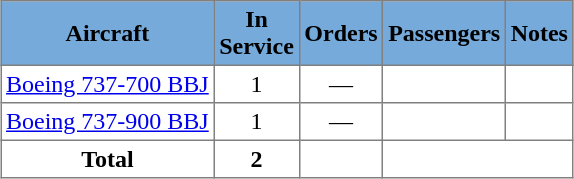<table class="toccolours" border="1" cellpadding="3" style="border-collapse:collapse;margin:1em auto;">
<tr bgcolor=#75aadb>
<th>Aircraft</th>
<th>In<br>Service</th>
<th>Orders</th>
<th>Passengers</th>
<th>Notes</th>
</tr>
<tr>
<td><a href='#'>Boeing 737-700 BBJ</a></td>
<td align="center">1</td>
<td align="center">—</td>
<td align="center"></td>
<td></td>
</tr>
<tr>
<td><a href='#'>Boeing 737-900 BBJ</a></td>
<td align="center">1</td>
<td align="center">—</td>
<td align="center"></td>
<td></td>
</tr>
<tr>
<th>Total</th>
<th>2</th>
<th></th>
<th colspan="2"></th>
</tr>
</table>
